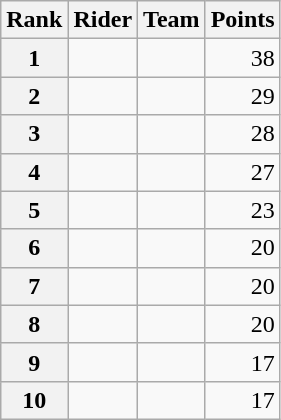<table class="wikitable" margin-bottom:0;">
<tr>
<th scope="col">Rank</th>
<th scope="col">Rider</th>
<th scope="col">Team</th>
<th scope="col">Points</th>
</tr>
<tr>
<th scope="row">1</th>
<td> </td>
<td></td>
<td align="right">38</td>
</tr>
<tr>
<th scope="row">2</th>
<td> </td>
<td></td>
<td align="right">29</td>
</tr>
<tr>
<th scope="row">3</th>
<td></td>
<td></td>
<td align="right">28</td>
</tr>
<tr>
<th scope="row">4</th>
<td></td>
<td></td>
<td align="right">27</td>
</tr>
<tr>
<th scope="row">5</th>
<td></td>
<td></td>
<td align="right">23</td>
</tr>
<tr>
<th scope="row">6</th>
<td></td>
<td></td>
<td align="right">20</td>
</tr>
<tr>
<th scope="row">7</th>
<td></td>
<td></td>
<td align="right">20</td>
</tr>
<tr>
<th scope="row">8</th>
<td></td>
<td></td>
<td align="right">20</td>
</tr>
<tr>
<th scope="row">9</th>
<td> </td>
<td></td>
<td align="right">17</td>
</tr>
<tr>
<th scope="row">10</th>
<td></td>
<td></td>
<td align="right">17</td>
</tr>
</table>
